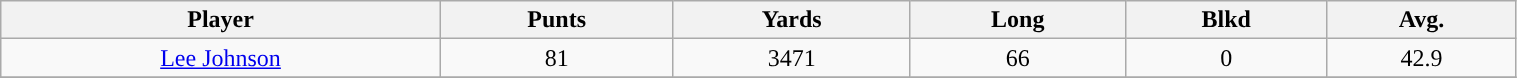<table class="wikitable" style="text-align:center;" width="80%">
<tr>
<th>Player</th>
<th>Punts</th>
<th>Yards</th>
<th>Long</th>
<th>Blkd</th>
<th>Avg.</th>
</tr>
<tr>
<td><a href='#'>Lee Johnson</a></td>
<td>81</td>
<td>3471</td>
<td>66</td>
<td>0</td>
<td>42.9</td>
</tr>
<tr>
</tr>
</table>
